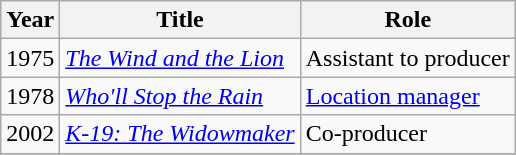<table class="wikitable">
<tr>
<th>Year</th>
<th>Title</th>
<th>Role</th>
</tr>
<tr>
<td>1975</td>
<td><em><a href='#'>The Wind and the Lion</a></em></td>
<td>Assistant to producer</td>
</tr>
<tr>
<td>1978</td>
<td><em><a href='#'>Who'll Stop the Rain</a></em></td>
<td><a href='#'>Location manager</a></td>
</tr>
<tr>
<td>2002</td>
<td><em><a href='#'>K-19: The Widowmaker</a></em></td>
<td>Co-producer</td>
</tr>
<tr>
</tr>
</table>
